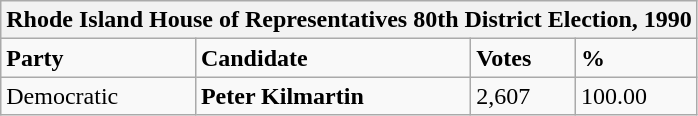<table class="wikitable">
<tr>
<th colspan="4">Rhode Island House of Representatives 80th District Election, 1990</th>
</tr>
<tr>
<td><strong>Party</strong></td>
<td><strong>Candidate</strong></td>
<td><strong>Votes</strong></td>
<td><strong>%</strong></td>
</tr>
<tr>
<td>Democratic</td>
<td><strong>Peter Kilmartin</strong></td>
<td>2,607</td>
<td>100.00</td>
</tr>
</table>
